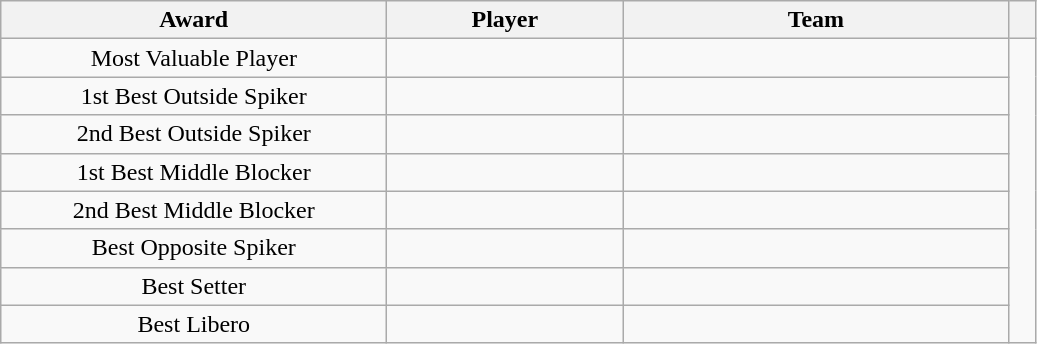<table class="wikitable">
<tr>
<th width=250>Award</th>
<th width=150>Player</th>
<th width=250>Team</th>
<th width=10></th>
</tr>
<tr>
<td style="text-align:center">Most Valuable Player</td>
<td></td>
<td></td>
<td style="text-align:center" rowspan=8></td>
</tr>
<tr>
<td style="text-align:center">1st Best Outside Spiker</td>
<td></td>
<td></td>
</tr>
<tr>
<td style="text-align:center">2nd Best Outside Spiker</td>
<td></td>
<td></td>
</tr>
<tr>
<td style="text-align:center">1st Best Middle Blocker</td>
<td></td>
<td></td>
</tr>
<tr>
<td style="text-align:center">2nd Best Middle Blocker</td>
<td></td>
<td></td>
</tr>
<tr>
<td style="text-align:center">Best Opposite Spiker</td>
<td></td>
<td></td>
</tr>
<tr>
<td style="text-align:center">Best Setter</td>
<td></td>
<td></td>
</tr>
<tr>
<td style="text-align:center">Best Libero</td>
<td></td>
<td></td>
</tr>
</table>
